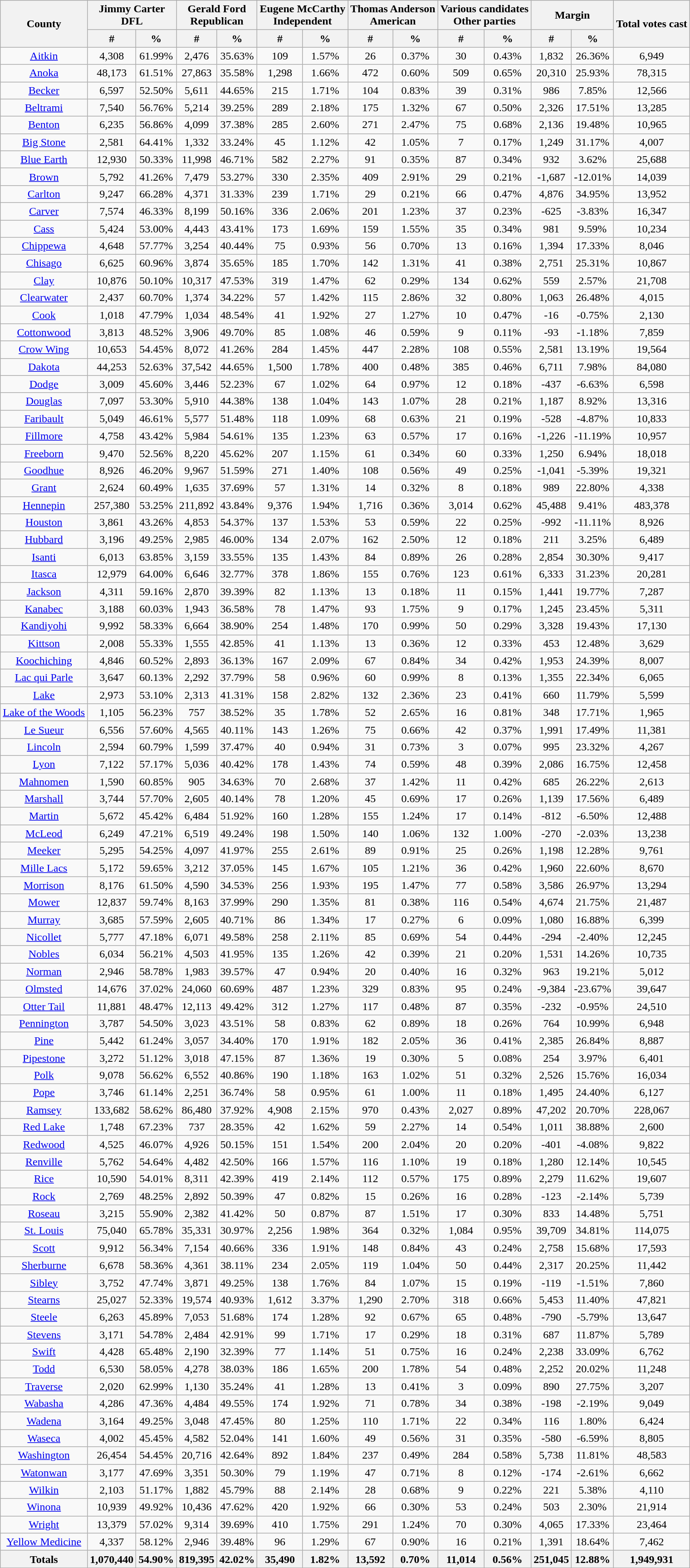<table class="wikitable sortable" style="text-align:center">
<tr>
<th style="text-align:center;" rowspan="2">County</th>
<th style="text-align:center;" colspan="2">Jimmy Carter<br>DFL</th>
<th style="text-align:center;" colspan="2">Gerald Ford<br>Republican</th>
<th style="text-align:center;" colspan="2">Eugene McCarthy<br>Independent</th>
<th style="text-align:center;" colspan="2">Thomas Anderson<br>American</th>
<th style="text-align:center;" colspan="2">Various candidates<br>Other parties</th>
<th style="text-align:center;" colspan="2">Margin</th>
<th style="text-align:center;" rowspan="2" style="text-align:center;">Total votes cast</th>
</tr>
<tr>
<th style="text-align:center;" data-sort-type="number">#</th>
<th style="text-align:center;" data-sort-type="number">%</th>
<th style="text-align:center;" data-sort-type="number">#</th>
<th style="text-align:center;" data-sort-type="number">%</th>
<th style="text-align:center;" data-sort-type="number">#</th>
<th style="text-align:center;" data-sort-type="number">%</th>
<th style="text-align:center;" data-sort-type="number">#</th>
<th style="text-align:center;" data-sort-type="number">%</th>
<th style="text-align:center;" data-sort-type="number">#</th>
<th style="text-align:center;" data-sort-type="number">%</th>
<th style="text-align:center;" data-sort-type="number">#</th>
<th style="text-align:center;" data-sort-type="number">%</th>
</tr>
<tr style="text-align:center;">
<td><a href='#'>Aitkin</a></td>
<td>4,308</td>
<td>61.99%</td>
<td>2,476</td>
<td>35.63%</td>
<td>109</td>
<td>1.57%</td>
<td>26</td>
<td>0.37%</td>
<td>30</td>
<td>0.43%</td>
<td>1,832</td>
<td>26.36%</td>
<td>6,949</td>
</tr>
<tr style="text-align:center;">
<td><a href='#'>Anoka</a></td>
<td>48,173</td>
<td>61.51%</td>
<td>27,863</td>
<td>35.58%</td>
<td>1,298</td>
<td>1.66%</td>
<td>472</td>
<td>0.60%</td>
<td>509</td>
<td>0.65%</td>
<td>20,310</td>
<td>25.93%</td>
<td>78,315</td>
</tr>
<tr style="text-align:center;">
<td><a href='#'>Becker</a></td>
<td>6,597</td>
<td>52.50%</td>
<td>5,611</td>
<td>44.65%</td>
<td>215</td>
<td>1.71%</td>
<td>104</td>
<td>0.83%</td>
<td>39</td>
<td>0.31%</td>
<td>986</td>
<td>7.85%</td>
<td>12,566</td>
</tr>
<tr style="text-align:center;">
<td><a href='#'>Beltrami</a></td>
<td>7,540</td>
<td>56.76%</td>
<td>5,214</td>
<td>39.25%</td>
<td>289</td>
<td>2.18%</td>
<td>175</td>
<td>1.32%</td>
<td>67</td>
<td>0.50%</td>
<td>2,326</td>
<td>17.51%</td>
<td>13,285</td>
</tr>
<tr style="text-align:center;">
<td><a href='#'>Benton</a></td>
<td>6,235</td>
<td>56.86%</td>
<td>4,099</td>
<td>37.38%</td>
<td>285</td>
<td>2.60%</td>
<td>271</td>
<td>2.47%</td>
<td>75</td>
<td>0.68%</td>
<td>2,136</td>
<td>19.48%</td>
<td>10,965</td>
</tr>
<tr style="text-align:center;">
<td><a href='#'>Big Stone</a></td>
<td>2,581</td>
<td>64.41%</td>
<td>1,332</td>
<td>33.24%</td>
<td>45</td>
<td>1.12%</td>
<td>42</td>
<td>1.05%</td>
<td>7</td>
<td>0.17%</td>
<td>1,249</td>
<td>31.17%</td>
<td>4,007</td>
</tr>
<tr style="text-align:center;">
<td><a href='#'>Blue Earth</a></td>
<td>12,930</td>
<td>50.33%</td>
<td>11,998</td>
<td>46.71%</td>
<td>582</td>
<td>2.27%</td>
<td>91</td>
<td>0.35%</td>
<td>87</td>
<td>0.34%</td>
<td>932</td>
<td>3.62%</td>
<td>25,688</td>
</tr>
<tr style="text-align:center;">
<td><a href='#'>Brown</a></td>
<td>5,792</td>
<td>41.26%</td>
<td>7,479</td>
<td>53.27%</td>
<td>330</td>
<td>2.35%</td>
<td>409</td>
<td>2.91%</td>
<td>29</td>
<td>0.21%</td>
<td>-1,687</td>
<td>-12.01%</td>
<td>14,039</td>
</tr>
<tr style="text-align:center;">
<td><a href='#'>Carlton</a></td>
<td>9,247</td>
<td>66.28%</td>
<td>4,371</td>
<td>31.33%</td>
<td>239</td>
<td>1.71%</td>
<td>29</td>
<td>0.21%</td>
<td>66</td>
<td>0.47%</td>
<td>4,876</td>
<td>34.95%</td>
<td>13,952</td>
</tr>
<tr style="text-align:center;">
<td><a href='#'>Carver</a></td>
<td>7,574</td>
<td>46.33%</td>
<td>8,199</td>
<td>50.16%</td>
<td>336</td>
<td>2.06%</td>
<td>201</td>
<td>1.23%</td>
<td>37</td>
<td>0.23%</td>
<td>-625</td>
<td>-3.83%</td>
<td>16,347</td>
</tr>
<tr style="text-align:center;">
<td><a href='#'>Cass</a></td>
<td>5,424</td>
<td>53.00%</td>
<td>4,443</td>
<td>43.41%</td>
<td>173</td>
<td>1.69%</td>
<td>159</td>
<td>1.55%</td>
<td>35</td>
<td>0.34%</td>
<td>981</td>
<td>9.59%</td>
<td>10,234</td>
</tr>
<tr style="text-align:center;">
<td><a href='#'>Chippewa</a></td>
<td>4,648</td>
<td>57.77%</td>
<td>3,254</td>
<td>40.44%</td>
<td>75</td>
<td>0.93%</td>
<td>56</td>
<td>0.70%</td>
<td>13</td>
<td>0.16%</td>
<td>1,394</td>
<td>17.33%</td>
<td>8,046</td>
</tr>
<tr style="text-align:center;">
<td><a href='#'>Chisago</a></td>
<td>6,625</td>
<td>60.96%</td>
<td>3,874</td>
<td>35.65%</td>
<td>185</td>
<td>1.70%</td>
<td>142</td>
<td>1.31%</td>
<td>41</td>
<td>0.38%</td>
<td>2,751</td>
<td>25.31%</td>
<td>10,867</td>
</tr>
<tr style="text-align:center;">
<td><a href='#'>Clay</a></td>
<td>10,876</td>
<td>50.10%</td>
<td>10,317</td>
<td>47.53%</td>
<td>319</td>
<td>1.47%</td>
<td>62</td>
<td>0.29%</td>
<td>134</td>
<td>0.62%</td>
<td>559</td>
<td>2.57%</td>
<td>21,708</td>
</tr>
<tr style="text-align:center;">
<td><a href='#'>Clearwater</a></td>
<td>2,437</td>
<td>60.70%</td>
<td>1,374</td>
<td>34.22%</td>
<td>57</td>
<td>1.42%</td>
<td>115</td>
<td>2.86%</td>
<td>32</td>
<td>0.80%</td>
<td>1,063</td>
<td>26.48%</td>
<td>4,015</td>
</tr>
<tr style="text-align:center;">
<td><a href='#'>Cook</a></td>
<td>1,018</td>
<td>47.79%</td>
<td>1,034</td>
<td>48.54%</td>
<td>41</td>
<td>1.92%</td>
<td>27</td>
<td>1.27%</td>
<td>10</td>
<td>0.47%</td>
<td>-16</td>
<td>-0.75%</td>
<td>2,130</td>
</tr>
<tr style="text-align:center;">
<td><a href='#'>Cottonwood</a></td>
<td>3,813</td>
<td>48.52%</td>
<td>3,906</td>
<td>49.70%</td>
<td>85</td>
<td>1.08%</td>
<td>46</td>
<td>0.59%</td>
<td>9</td>
<td>0.11%</td>
<td>-93</td>
<td>-1.18%</td>
<td>7,859</td>
</tr>
<tr style="text-align:center;">
<td><a href='#'>Crow Wing</a></td>
<td>10,653</td>
<td>54.45%</td>
<td>8,072</td>
<td>41.26%</td>
<td>284</td>
<td>1.45%</td>
<td>447</td>
<td>2.28%</td>
<td>108</td>
<td>0.55%</td>
<td>2,581</td>
<td>13.19%</td>
<td>19,564</td>
</tr>
<tr style="text-align:center;">
<td><a href='#'>Dakota</a></td>
<td>44,253</td>
<td>52.63%</td>
<td>37,542</td>
<td>44.65%</td>
<td>1,500</td>
<td>1.78%</td>
<td>400</td>
<td>0.48%</td>
<td>385</td>
<td>0.46%</td>
<td>6,711</td>
<td>7.98%</td>
<td>84,080</td>
</tr>
<tr style="text-align:center;">
<td><a href='#'>Dodge</a></td>
<td>3,009</td>
<td>45.60%</td>
<td>3,446</td>
<td>52.23%</td>
<td>67</td>
<td>1.02%</td>
<td>64</td>
<td>0.97%</td>
<td>12</td>
<td>0.18%</td>
<td>-437</td>
<td>-6.63%</td>
<td>6,598</td>
</tr>
<tr style="text-align:center;">
<td><a href='#'>Douglas</a></td>
<td>7,097</td>
<td>53.30%</td>
<td>5,910</td>
<td>44.38%</td>
<td>138</td>
<td>1.04%</td>
<td>143</td>
<td>1.07%</td>
<td>28</td>
<td>0.21%</td>
<td>1,187</td>
<td>8.92%</td>
<td>13,316</td>
</tr>
<tr style="text-align:center;">
<td><a href='#'>Faribault</a></td>
<td>5,049</td>
<td>46.61%</td>
<td>5,577</td>
<td>51.48%</td>
<td>118</td>
<td>1.09%</td>
<td>68</td>
<td>0.63%</td>
<td>21</td>
<td>0.19%</td>
<td>-528</td>
<td>-4.87%</td>
<td>10,833</td>
</tr>
<tr style="text-align:center;">
<td><a href='#'>Fillmore</a></td>
<td>4,758</td>
<td>43.42%</td>
<td>5,984</td>
<td>54.61%</td>
<td>135</td>
<td>1.23%</td>
<td>63</td>
<td>0.57%</td>
<td>17</td>
<td>0.16%</td>
<td>-1,226</td>
<td>-11.19%</td>
<td>10,957</td>
</tr>
<tr style="text-align:center;">
<td><a href='#'>Freeborn</a></td>
<td>9,470</td>
<td>52.56%</td>
<td>8,220</td>
<td>45.62%</td>
<td>207</td>
<td>1.15%</td>
<td>61</td>
<td>0.34%</td>
<td>60</td>
<td>0.33%</td>
<td>1,250</td>
<td>6.94%</td>
<td>18,018</td>
</tr>
<tr style="text-align:center;">
<td><a href='#'>Goodhue</a></td>
<td>8,926</td>
<td>46.20%</td>
<td>9,967</td>
<td>51.59%</td>
<td>271</td>
<td>1.40%</td>
<td>108</td>
<td>0.56%</td>
<td>49</td>
<td>0.25%</td>
<td>-1,041</td>
<td>-5.39%</td>
<td>19,321</td>
</tr>
<tr style="text-align:center;">
<td><a href='#'>Grant</a></td>
<td>2,624</td>
<td>60.49%</td>
<td>1,635</td>
<td>37.69%</td>
<td>57</td>
<td>1.31%</td>
<td>14</td>
<td>0.32%</td>
<td>8</td>
<td>0.18%</td>
<td>989</td>
<td>22.80%</td>
<td>4,338</td>
</tr>
<tr style="text-align:center;">
<td><a href='#'>Hennepin</a></td>
<td>257,380</td>
<td>53.25%</td>
<td>211,892</td>
<td>43.84%</td>
<td>9,376</td>
<td>1.94%</td>
<td>1,716</td>
<td>0.36%</td>
<td>3,014</td>
<td>0.62%</td>
<td>45,488</td>
<td>9.41%</td>
<td>483,378</td>
</tr>
<tr style="text-align:center;">
<td><a href='#'>Houston</a></td>
<td>3,861</td>
<td>43.26%</td>
<td>4,853</td>
<td>54.37%</td>
<td>137</td>
<td>1.53%</td>
<td>53</td>
<td>0.59%</td>
<td>22</td>
<td>0.25%</td>
<td>-992</td>
<td>-11.11%</td>
<td>8,926</td>
</tr>
<tr style="text-align:center;">
<td><a href='#'>Hubbard</a></td>
<td>3,196</td>
<td>49.25%</td>
<td>2,985</td>
<td>46.00%</td>
<td>134</td>
<td>2.07%</td>
<td>162</td>
<td>2.50%</td>
<td>12</td>
<td>0.18%</td>
<td>211</td>
<td>3.25%</td>
<td>6,489</td>
</tr>
<tr style="text-align:center;">
<td><a href='#'>Isanti</a></td>
<td>6,013</td>
<td>63.85%</td>
<td>3,159</td>
<td>33.55%</td>
<td>135</td>
<td>1.43%</td>
<td>84</td>
<td>0.89%</td>
<td>26</td>
<td>0.28%</td>
<td>2,854</td>
<td>30.30%</td>
<td>9,417</td>
</tr>
<tr style="text-align:center;">
<td><a href='#'>Itasca</a></td>
<td>12,979</td>
<td>64.00%</td>
<td>6,646</td>
<td>32.77%</td>
<td>378</td>
<td>1.86%</td>
<td>155</td>
<td>0.76%</td>
<td>123</td>
<td>0.61%</td>
<td>6,333</td>
<td>31.23%</td>
<td>20,281</td>
</tr>
<tr style="text-align:center;">
<td><a href='#'>Jackson</a></td>
<td>4,311</td>
<td>59.16%</td>
<td>2,870</td>
<td>39.39%</td>
<td>82</td>
<td>1.13%</td>
<td>13</td>
<td>0.18%</td>
<td>11</td>
<td>0.15%</td>
<td>1,441</td>
<td>19.77%</td>
<td>7,287</td>
</tr>
<tr style="text-align:center;">
<td><a href='#'>Kanabec</a></td>
<td>3,188</td>
<td>60.03%</td>
<td>1,943</td>
<td>36.58%</td>
<td>78</td>
<td>1.47%</td>
<td>93</td>
<td>1.75%</td>
<td>9</td>
<td>0.17%</td>
<td>1,245</td>
<td>23.45%</td>
<td>5,311</td>
</tr>
<tr style="text-align:center;">
<td><a href='#'>Kandiyohi</a></td>
<td>9,992</td>
<td>58.33%</td>
<td>6,664</td>
<td>38.90%</td>
<td>254</td>
<td>1.48%</td>
<td>170</td>
<td>0.99%</td>
<td>50</td>
<td>0.29%</td>
<td>3,328</td>
<td>19.43%</td>
<td>17,130</td>
</tr>
<tr style="text-align:center;">
<td><a href='#'>Kittson</a></td>
<td>2,008</td>
<td>55.33%</td>
<td>1,555</td>
<td>42.85%</td>
<td>41</td>
<td>1.13%</td>
<td>13</td>
<td>0.36%</td>
<td>12</td>
<td>0.33%</td>
<td>453</td>
<td>12.48%</td>
<td>3,629</td>
</tr>
<tr style="text-align:center;">
<td><a href='#'>Koochiching</a></td>
<td>4,846</td>
<td>60.52%</td>
<td>2,893</td>
<td>36.13%</td>
<td>167</td>
<td>2.09%</td>
<td>67</td>
<td>0.84%</td>
<td>34</td>
<td>0.42%</td>
<td>1,953</td>
<td>24.39%</td>
<td>8,007</td>
</tr>
<tr style="text-align:center;">
<td><a href='#'>Lac qui Parle</a></td>
<td>3,647</td>
<td>60.13%</td>
<td>2,292</td>
<td>37.79%</td>
<td>58</td>
<td>0.96%</td>
<td>60</td>
<td>0.99%</td>
<td>8</td>
<td>0.13%</td>
<td>1,355</td>
<td>22.34%</td>
<td>6,065</td>
</tr>
<tr style="text-align:center;">
<td><a href='#'>Lake</a></td>
<td>2,973</td>
<td>53.10%</td>
<td>2,313</td>
<td>41.31%</td>
<td>158</td>
<td>2.82%</td>
<td>132</td>
<td>2.36%</td>
<td>23</td>
<td>0.41%</td>
<td>660</td>
<td>11.79%</td>
<td>5,599</td>
</tr>
<tr style="text-align:center;">
<td><a href='#'>Lake of the Woods</a></td>
<td>1,105</td>
<td>56.23%</td>
<td>757</td>
<td>38.52%</td>
<td>35</td>
<td>1.78%</td>
<td>52</td>
<td>2.65%</td>
<td>16</td>
<td>0.81%</td>
<td>348</td>
<td>17.71%</td>
<td>1,965</td>
</tr>
<tr style="text-align:center;">
<td><a href='#'>Le Sueur</a></td>
<td>6,556</td>
<td>57.60%</td>
<td>4,565</td>
<td>40.11%</td>
<td>143</td>
<td>1.26%</td>
<td>75</td>
<td>0.66%</td>
<td>42</td>
<td>0.37%</td>
<td>1,991</td>
<td>17.49%</td>
<td>11,381</td>
</tr>
<tr style="text-align:center;">
<td><a href='#'>Lincoln</a></td>
<td>2,594</td>
<td>60.79%</td>
<td>1,599</td>
<td>37.47%</td>
<td>40</td>
<td>0.94%</td>
<td>31</td>
<td>0.73%</td>
<td>3</td>
<td>0.07%</td>
<td>995</td>
<td>23.32%</td>
<td>4,267</td>
</tr>
<tr style="text-align:center;">
<td><a href='#'>Lyon</a></td>
<td>7,122</td>
<td>57.17%</td>
<td>5,036</td>
<td>40.42%</td>
<td>178</td>
<td>1.43%</td>
<td>74</td>
<td>0.59%</td>
<td>48</td>
<td>0.39%</td>
<td>2,086</td>
<td>16.75%</td>
<td>12,458</td>
</tr>
<tr style="text-align:center;">
<td><a href='#'>Mahnomen</a></td>
<td>1,590</td>
<td>60.85%</td>
<td>905</td>
<td>34.63%</td>
<td>70</td>
<td>2.68%</td>
<td>37</td>
<td>1.42%</td>
<td>11</td>
<td>0.42%</td>
<td>685</td>
<td>26.22%</td>
<td>2,613</td>
</tr>
<tr style="text-align:center;">
<td><a href='#'>Marshall</a></td>
<td>3,744</td>
<td>57.70%</td>
<td>2,605</td>
<td>40.14%</td>
<td>78</td>
<td>1.20%</td>
<td>45</td>
<td>0.69%</td>
<td>17</td>
<td>0.26%</td>
<td>1,139</td>
<td>17.56%</td>
<td>6,489</td>
</tr>
<tr style="text-align:center;">
<td><a href='#'>Martin</a></td>
<td>5,672</td>
<td>45.42%</td>
<td>6,484</td>
<td>51.92%</td>
<td>160</td>
<td>1.28%</td>
<td>155</td>
<td>1.24%</td>
<td>17</td>
<td>0.14%</td>
<td>-812</td>
<td>-6.50%</td>
<td>12,488</td>
</tr>
<tr style="text-align:center;">
<td><a href='#'>McLeod</a></td>
<td>6,249</td>
<td>47.21%</td>
<td>6,519</td>
<td>49.24%</td>
<td>198</td>
<td>1.50%</td>
<td>140</td>
<td>1.06%</td>
<td>132</td>
<td>1.00%</td>
<td>-270</td>
<td>-2.03%</td>
<td>13,238</td>
</tr>
<tr style="text-align:center;">
<td><a href='#'>Meeker</a></td>
<td>5,295</td>
<td>54.25%</td>
<td>4,097</td>
<td>41.97%</td>
<td>255</td>
<td>2.61%</td>
<td>89</td>
<td>0.91%</td>
<td>25</td>
<td>0.26%</td>
<td>1,198</td>
<td>12.28%</td>
<td>9,761</td>
</tr>
<tr style="text-align:center;">
<td><a href='#'>Mille Lacs</a></td>
<td>5,172</td>
<td>59.65%</td>
<td>3,212</td>
<td>37.05%</td>
<td>145</td>
<td>1.67%</td>
<td>105</td>
<td>1.21%</td>
<td>36</td>
<td>0.42%</td>
<td>1,960</td>
<td>22.60%</td>
<td>8,670</td>
</tr>
<tr style="text-align:center;">
<td><a href='#'>Morrison</a></td>
<td>8,176</td>
<td>61.50%</td>
<td>4,590</td>
<td>34.53%</td>
<td>256</td>
<td>1.93%</td>
<td>195</td>
<td>1.47%</td>
<td>77</td>
<td>0.58%</td>
<td>3,586</td>
<td>26.97%</td>
<td>13,294</td>
</tr>
<tr style="text-align:center;">
<td><a href='#'>Mower</a></td>
<td>12,837</td>
<td>59.74%</td>
<td>8,163</td>
<td>37.99%</td>
<td>290</td>
<td>1.35%</td>
<td>81</td>
<td>0.38%</td>
<td>116</td>
<td>0.54%</td>
<td>4,674</td>
<td>21.75%</td>
<td>21,487</td>
</tr>
<tr style="text-align:center;">
<td><a href='#'>Murray</a></td>
<td>3,685</td>
<td>57.59%</td>
<td>2,605</td>
<td>40.71%</td>
<td>86</td>
<td>1.34%</td>
<td>17</td>
<td>0.27%</td>
<td>6</td>
<td>0.09%</td>
<td>1,080</td>
<td>16.88%</td>
<td>6,399</td>
</tr>
<tr style="text-align:center;">
<td><a href='#'>Nicollet</a></td>
<td>5,777</td>
<td>47.18%</td>
<td>6,071</td>
<td>49.58%</td>
<td>258</td>
<td>2.11%</td>
<td>85</td>
<td>0.69%</td>
<td>54</td>
<td>0.44%</td>
<td>-294</td>
<td>-2.40%</td>
<td>12,245</td>
</tr>
<tr style="text-align:center;">
<td><a href='#'>Nobles</a></td>
<td>6,034</td>
<td>56.21%</td>
<td>4,503</td>
<td>41.95%</td>
<td>135</td>
<td>1.26%</td>
<td>42</td>
<td>0.39%</td>
<td>21</td>
<td>0.20%</td>
<td>1,531</td>
<td>14.26%</td>
<td>10,735</td>
</tr>
<tr style="text-align:center;">
<td><a href='#'>Norman</a></td>
<td>2,946</td>
<td>58.78%</td>
<td>1,983</td>
<td>39.57%</td>
<td>47</td>
<td>0.94%</td>
<td>20</td>
<td>0.40%</td>
<td>16</td>
<td>0.32%</td>
<td>963</td>
<td>19.21%</td>
<td>5,012</td>
</tr>
<tr style="text-align:center;">
<td><a href='#'>Olmsted</a></td>
<td>14,676</td>
<td>37.02%</td>
<td>24,060</td>
<td>60.69%</td>
<td>487</td>
<td>1.23%</td>
<td>329</td>
<td>0.83%</td>
<td>95</td>
<td>0.24%</td>
<td>-9,384</td>
<td>-23.67%</td>
<td>39,647</td>
</tr>
<tr style="text-align:center;">
<td><a href='#'>Otter Tail</a></td>
<td>11,881</td>
<td>48.47%</td>
<td>12,113</td>
<td>49.42%</td>
<td>312</td>
<td>1.27%</td>
<td>117</td>
<td>0.48%</td>
<td>87</td>
<td>0.35%</td>
<td>-232</td>
<td>-0.95%</td>
<td>24,510</td>
</tr>
<tr style="text-align:center;">
<td><a href='#'>Pennington</a></td>
<td>3,787</td>
<td>54.50%</td>
<td>3,023</td>
<td>43.51%</td>
<td>58</td>
<td>0.83%</td>
<td>62</td>
<td>0.89%</td>
<td>18</td>
<td>0.26%</td>
<td>764</td>
<td>10.99%</td>
<td>6,948</td>
</tr>
<tr style="text-align:center;">
<td><a href='#'>Pine</a></td>
<td>5,442</td>
<td>61.24%</td>
<td>3,057</td>
<td>34.40%</td>
<td>170</td>
<td>1.91%</td>
<td>182</td>
<td>2.05%</td>
<td>36</td>
<td>0.41%</td>
<td>2,385</td>
<td>26.84%</td>
<td>8,887</td>
</tr>
<tr style="text-align:center;">
<td><a href='#'>Pipestone</a></td>
<td>3,272</td>
<td>51.12%</td>
<td>3,018</td>
<td>47.15%</td>
<td>87</td>
<td>1.36%</td>
<td>19</td>
<td>0.30%</td>
<td>5</td>
<td>0.08%</td>
<td>254</td>
<td>3.97%</td>
<td>6,401</td>
</tr>
<tr style="text-align:center;">
<td><a href='#'>Polk</a></td>
<td>9,078</td>
<td>56.62%</td>
<td>6,552</td>
<td>40.86%</td>
<td>190</td>
<td>1.18%</td>
<td>163</td>
<td>1.02%</td>
<td>51</td>
<td>0.32%</td>
<td>2,526</td>
<td>15.76%</td>
<td>16,034</td>
</tr>
<tr style="text-align:center;">
<td><a href='#'>Pope</a></td>
<td>3,746</td>
<td>61.14%</td>
<td>2,251</td>
<td>36.74%</td>
<td>58</td>
<td>0.95%</td>
<td>61</td>
<td>1.00%</td>
<td>11</td>
<td>0.18%</td>
<td>1,495</td>
<td>24.40%</td>
<td>6,127</td>
</tr>
<tr style="text-align:center;">
<td><a href='#'>Ramsey</a></td>
<td>133,682</td>
<td>58.62%</td>
<td>86,480</td>
<td>37.92%</td>
<td>4,908</td>
<td>2.15%</td>
<td>970</td>
<td>0.43%</td>
<td>2,027</td>
<td>0.89%</td>
<td>47,202</td>
<td>20.70%</td>
<td>228,067</td>
</tr>
<tr style="text-align:center;">
<td><a href='#'>Red Lake</a></td>
<td>1,748</td>
<td>67.23%</td>
<td>737</td>
<td>28.35%</td>
<td>42</td>
<td>1.62%</td>
<td>59</td>
<td>2.27%</td>
<td>14</td>
<td>0.54%</td>
<td>1,011</td>
<td>38.88%</td>
<td>2,600</td>
</tr>
<tr style="text-align:center;">
<td><a href='#'>Redwood</a></td>
<td>4,525</td>
<td>46.07%</td>
<td>4,926</td>
<td>50.15%</td>
<td>151</td>
<td>1.54%</td>
<td>200</td>
<td>2.04%</td>
<td>20</td>
<td>0.20%</td>
<td>-401</td>
<td>-4.08%</td>
<td>9,822</td>
</tr>
<tr style="text-align:center;">
<td><a href='#'>Renville</a></td>
<td>5,762</td>
<td>54.64%</td>
<td>4,482</td>
<td>42.50%</td>
<td>166</td>
<td>1.57%</td>
<td>116</td>
<td>1.10%</td>
<td>19</td>
<td>0.18%</td>
<td>1,280</td>
<td>12.14%</td>
<td>10,545</td>
</tr>
<tr style="text-align:center;">
<td><a href='#'>Rice</a></td>
<td>10,590</td>
<td>54.01%</td>
<td>8,311</td>
<td>42.39%</td>
<td>419</td>
<td>2.14%</td>
<td>112</td>
<td>0.57%</td>
<td>175</td>
<td>0.89%</td>
<td>2,279</td>
<td>11.62%</td>
<td>19,607</td>
</tr>
<tr style="text-align:center;">
<td><a href='#'>Rock</a></td>
<td>2,769</td>
<td>48.25%</td>
<td>2,892</td>
<td>50.39%</td>
<td>47</td>
<td>0.82%</td>
<td>15</td>
<td>0.26%</td>
<td>16</td>
<td>0.28%</td>
<td>-123</td>
<td>-2.14%</td>
<td>5,739</td>
</tr>
<tr style="text-align:center;">
<td><a href='#'>Roseau</a></td>
<td>3,215</td>
<td>55.90%</td>
<td>2,382</td>
<td>41.42%</td>
<td>50</td>
<td>0.87%</td>
<td>87</td>
<td>1.51%</td>
<td>17</td>
<td>0.30%</td>
<td>833</td>
<td>14.48%</td>
<td>5,751</td>
</tr>
<tr style="text-align:center;">
<td><a href='#'>St. Louis</a></td>
<td>75,040</td>
<td>65.78%</td>
<td>35,331</td>
<td>30.97%</td>
<td>2,256</td>
<td>1.98%</td>
<td>364</td>
<td>0.32%</td>
<td>1,084</td>
<td>0.95%</td>
<td>39,709</td>
<td>34.81%</td>
<td>114,075</td>
</tr>
<tr style="text-align:center;">
<td><a href='#'>Scott</a></td>
<td>9,912</td>
<td>56.34%</td>
<td>7,154</td>
<td>40.66%</td>
<td>336</td>
<td>1.91%</td>
<td>148</td>
<td>0.84%</td>
<td>43</td>
<td>0.24%</td>
<td>2,758</td>
<td>15.68%</td>
<td>17,593</td>
</tr>
<tr style="text-align:center;">
<td><a href='#'>Sherburne</a></td>
<td>6,678</td>
<td>58.36%</td>
<td>4,361</td>
<td>38.11%</td>
<td>234</td>
<td>2.05%</td>
<td>119</td>
<td>1.04%</td>
<td>50</td>
<td>0.44%</td>
<td>2,317</td>
<td>20.25%</td>
<td>11,442</td>
</tr>
<tr style="text-align:center;">
<td><a href='#'>Sibley</a></td>
<td>3,752</td>
<td>47.74%</td>
<td>3,871</td>
<td>49.25%</td>
<td>138</td>
<td>1.76%</td>
<td>84</td>
<td>1.07%</td>
<td>15</td>
<td>0.19%</td>
<td>-119</td>
<td>-1.51%</td>
<td>7,860</td>
</tr>
<tr style="text-align:center;">
<td><a href='#'>Stearns</a></td>
<td>25,027</td>
<td>52.33%</td>
<td>19,574</td>
<td>40.93%</td>
<td>1,612</td>
<td>3.37%</td>
<td>1,290</td>
<td>2.70%</td>
<td>318</td>
<td>0.66%</td>
<td>5,453</td>
<td>11.40%</td>
<td>47,821</td>
</tr>
<tr style="text-align:center;">
<td><a href='#'>Steele</a></td>
<td>6,263</td>
<td>45.89%</td>
<td>7,053</td>
<td>51.68%</td>
<td>174</td>
<td>1.28%</td>
<td>92</td>
<td>0.67%</td>
<td>65</td>
<td>0.48%</td>
<td>-790</td>
<td>-5.79%</td>
<td>13,647</td>
</tr>
<tr style="text-align:center;">
<td><a href='#'>Stevens</a></td>
<td>3,171</td>
<td>54.78%</td>
<td>2,484</td>
<td>42.91%</td>
<td>99</td>
<td>1.71%</td>
<td>17</td>
<td>0.29%</td>
<td>18</td>
<td>0.31%</td>
<td>687</td>
<td>11.87%</td>
<td>5,789</td>
</tr>
<tr style="text-align:center;">
<td><a href='#'>Swift</a></td>
<td>4,428</td>
<td>65.48%</td>
<td>2,190</td>
<td>32.39%</td>
<td>77</td>
<td>1.14%</td>
<td>51</td>
<td>0.75%</td>
<td>16</td>
<td>0.24%</td>
<td>2,238</td>
<td>33.09%</td>
<td>6,762</td>
</tr>
<tr style="text-align:center;">
<td><a href='#'>Todd</a></td>
<td>6,530</td>
<td>58.05%</td>
<td>4,278</td>
<td>38.03%</td>
<td>186</td>
<td>1.65%</td>
<td>200</td>
<td>1.78%</td>
<td>54</td>
<td>0.48%</td>
<td>2,252</td>
<td>20.02%</td>
<td>11,248</td>
</tr>
<tr style="text-align:center;">
<td><a href='#'>Traverse</a></td>
<td>2,020</td>
<td>62.99%</td>
<td>1,130</td>
<td>35.24%</td>
<td>41</td>
<td>1.28%</td>
<td>13</td>
<td>0.41%</td>
<td>3</td>
<td>0.09%</td>
<td>890</td>
<td>27.75%</td>
<td>3,207</td>
</tr>
<tr style="text-align:center;">
<td><a href='#'>Wabasha</a></td>
<td>4,286</td>
<td>47.36%</td>
<td>4,484</td>
<td>49.55%</td>
<td>174</td>
<td>1.92%</td>
<td>71</td>
<td>0.78%</td>
<td>34</td>
<td>0.38%</td>
<td>-198</td>
<td>-2.19%</td>
<td>9,049</td>
</tr>
<tr style="text-align:center;">
<td><a href='#'>Wadena</a></td>
<td>3,164</td>
<td>49.25%</td>
<td>3,048</td>
<td>47.45%</td>
<td>80</td>
<td>1.25%</td>
<td>110</td>
<td>1.71%</td>
<td>22</td>
<td>0.34%</td>
<td>116</td>
<td>1.80%</td>
<td>6,424</td>
</tr>
<tr style="text-align:center;">
<td><a href='#'>Waseca</a></td>
<td>4,002</td>
<td>45.45%</td>
<td>4,582</td>
<td>52.04%</td>
<td>141</td>
<td>1.60%</td>
<td>49</td>
<td>0.56%</td>
<td>31</td>
<td>0.35%</td>
<td>-580</td>
<td>-6.59%</td>
<td>8,805</td>
</tr>
<tr style="text-align:center;">
<td><a href='#'>Washington</a></td>
<td>26,454</td>
<td>54.45%</td>
<td>20,716</td>
<td>42.64%</td>
<td>892</td>
<td>1.84%</td>
<td>237</td>
<td>0.49%</td>
<td>284</td>
<td>0.58%</td>
<td>5,738</td>
<td>11.81%</td>
<td>48,583</td>
</tr>
<tr style="text-align:center;">
<td><a href='#'>Watonwan</a></td>
<td>3,177</td>
<td>47.69%</td>
<td>3,351</td>
<td>50.30%</td>
<td>79</td>
<td>1.19%</td>
<td>47</td>
<td>0.71%</td>
<td>8</td>
<td>0.12%</td>
<td>-174</td>
<td>-2.61%</td>
<td>6,662</td>
</tr>
<tr style="text-align:center;">
<td><a href='#'>Wilkin</a></td>
<td>2,103</td>
<td>51.17%</td>
<td>1,882</td>
<td>45.79%</td>
<td>88</td>
<td>2.14%</td>
<td>28</td>
<td>0.68%</td>
<td>9</td>
<td>0.22%</td>
<td>221</td>
<td>5.38%</td>
<td>4,110</td>
</tr>
<tr style="text-align:center;">
<td><a href='#'>Winona</a></td>
<td>10,939</td>
<td>49.92%</td>
<td>10,436</td>
<td>47.62%</td>
<td>420</td>
<td>1.92%</td>
<td>66</td>
<td>0.30%</td>
<td>53</td>
<td>0.24%</td>
<td>503</td>
<td>2.30%</td>
<td>21,914</td>
</tr>
<tr style="text-align:center;">
<td><a href='#'>Wright</a></td>
<td>13,379</td>
<td>57.02%</td>
<td>9,314</td>
<td>39.69%</td>
<td>410</td>
<td>1.75%</td>
<td>291</td>
<td>1.24%</td>
<td>70</td>
<td>0.30%</td>
<td>4,065</td>
<td>17.33%</td>
<td>23,464</td>
</tr>
<tr style="text-align:center;">
<td><a href='#'>Yellow Medicine</a></td>
<td>4,337</td>
<td>58.12%</td>
<td>2,946</td>
<td>39.48%</td>
<td>96</td>
<td>1.29%</td>
<td>67</td>
<td>0.90%</td>
<td>16</td>
<td>0.21%</td>
<td>1,391</td>
<td>18.64%</td>
<td>7,462</td>
</tr>
<tr style="text-align:center;">
<th>Totals</th>
<th>1,070,440</th>
<th>54.90%</th>
<th>819,395</th>
<th>42.02%</th>
<th>35,490</th>
<th>1.82%</th>
<th>13,592</th>
<th>0.70%</th>
<th>11,014</th>
<th>0.56%</th>
<th>251,045</th>
<th>12.88%</th>
<th>1,949,931</th>
</tr>
</table>
